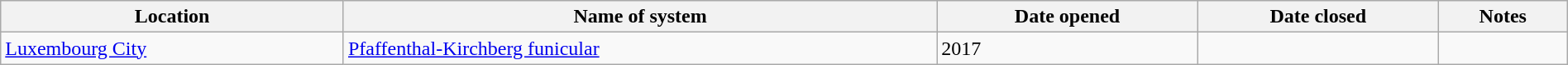<table class="wikitable" width=100%>
<tr>
<th>Location</th>
<th>Name of system</th>
<th>Date opened</th>
<th>Date closed</th>
<th>Notes</th>
</tr>
<tr>
<td><a href='#'>Luxembourg City</a></td>
<td><a href='#'>Pfaffenthal-Kirchberg funicular</a></td>
<td>2017</td>
<td></td>
<td></td>
</tr>
</table>
